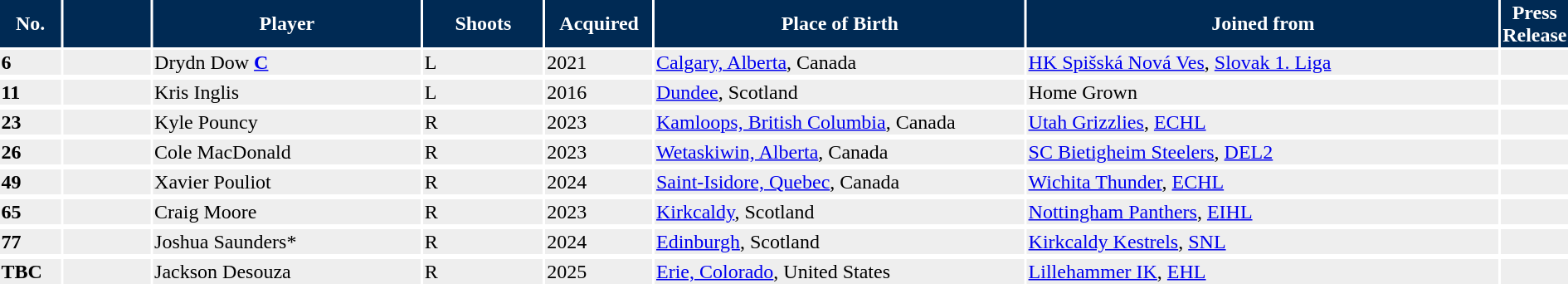<table>
<tr bgcolor="002A54" style="color: white">
<th width=4%>No.</th>
<th width=6%></th>
<th width=18%>Player</th>
<th width=8%>Shoots</th>
<th width=7%>Acquired</th>
<th width=25%>Place of Birth</th>
<th width=32%>Joined from</th>
<th width=10%>Press Release</th>
</tr>
<tr style="background:#eee;">
<td><strong>6</strong></td>
<td></td>
<td style="text-align:left">Drydn Dow <a href='#'><strong>C</strong></a></td>
<td>L</td>
<td>2021</td>
<td style="text-align:left"><a href='#'>Calgary, Alberta</a>, Canada</td>
<td style="text-align:left"><a href='#'>HK Spišská Nová Ves</a>, <a href='#'>Slovak 1. Liga</a></td>
<td></td>
</tr>
<tr>
</tr>
<tr style="background:#eee;">
<td><strong>11</strong></td>
<td></td>
<td style="text-align:left">Kris Inglis</td>
<td>L</td>
<td>2016</td>
<td style="text-align:left"><a href='#'>Dundee</a>, Scotland</td>
<td style="text-align:left">Home Grown</td>
<td></td>
</tr>
<tr>
</tr>
<tr style="background:#eee;">
<td><strong>23</strong></td>
<td></td>
<td style="text-align:left">Kyle Pouncy</td>
<td>R</td>
<td>2023</td>
<td style="text-align:left"><a href='#'>Kamloops, British Columbia</a>, Canada</td>
<td style="text-align:left"><a href='#'>Utah Grizzlies</a>, <a href='#'>ECHL</a></td>
<td></td>
</tr>
<tr>
</tr>
<tr style="background:#eee;">
<td><strong>26</strong></td>
<td></td>
<td style="text-align:left">Cole MacDonald</td>
<td>R</td>
<td>2023</td>
<td style="text-align:left"><a href='#'>Wetaskiwin, Alberta</a>, Canada</td>
<td style="text-align:left"><a href='#'>SC Bietigheim Steelers</a>, <a href='#'>DEL2</a></td>
<td></td>
</tr>
<tr>
</tr>
<tr style="background:#eee;">
<td><strong>49</strong></td>
<td></td>
<td style="text-align:left">Xavier Pouliot</td>
<td>R</td>
<td>2024</td>
<td style="text-align:left"><a href='#'>Saint-Isidore, Quebec</a>, Canada</td>
<td style="text-align:left"><a href='#'>Wichita Thunder</a>, <a href='#'>ECHL</a></td>
<td></td>
</tr>
<tr>
</tr>
<tr style="background:#eee;">
<td><strong>65</strong></td>
<td></td>
<td style="text-align:left">Craig Moore</td>
<td>R</td>
<td>2023</td>
<td style="text-align:left"><a href='#'>Kirkcaldy</a>, Scotland</td>
<td style="text-align:left"><a href='#'>Nottingham Panthers</a>, <a href='#'>EIHL</a></td>
<td></td>
</tr>
<tr>
</tr>
<tr style="background:#eee;">
<td><strong>77</strong></td>
<td></td>
<td style="text-align:left">Joshua Saunders*</td>
<td>R</td>
<td>2024</td>
<td style="text-align:left"><a href='#'>Edinburgh</a>, Scotland</td>
<td style="text-align:left"><a href='#'>Kirkcaldy Kestrels</a>, <a href='#'>SNL</a></td>
<td></td>
</tr>
<tr>
</tr>
<tr style="background:#eee;">
<td><strong>TBC</strong></td>
<td></td>
<td style="text-align:left">Jackson Desouza</td>
<td>R</td>
<td>2025</td>
<td style="text-align:left"><a href='#'>Erie, Colorado</a>, United States</td>
<td style="text-align:left"><a href='#'>Lillehammer IK</a>, <a href='#'>EHL</a></td>
<td></td>
</tr>
<tr>
</tr>
</table>
